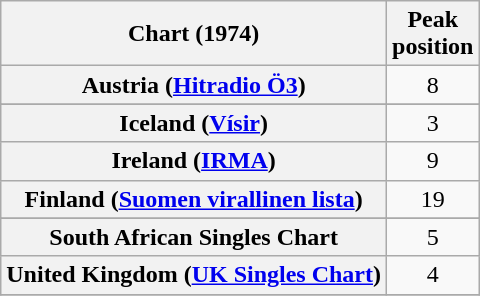<table class="wikitable sortable plainrowheaders" style="text-align:center">
<tr>
<th scope="col">Chart (1974)</th>
<th scope="col">Peak<br>position</th>
</tr>
<tr>
<th scope="row">Austria (<a href='#'>Hitradio Ö3</a>)</th>
<td>8</td>
</tr>
<tr>
</tr>
<tr>
<th scope="row">Iceland (<a href='#'>Vísir</a>)</th>
<td align="center">3</td>
</tr>
<tr>
<th scope="row">Ireland (<a href='#'>IRMA</a>)</th>
<td align="center">9</td>
</tr>
<tr>
<th scope="row">Finland (<a href='#'>Suomen virallinen lista</a>)</th>
<td align="center">19</td>
</tr>
<tr>
</tr>
<tr>
</tr>
<tr>
<th scope="row">South African Singles Chart</th>
<td align="center">5</td>
</tr>
<tr>
<th scope="row">United Kingdom (<a href='#'>UK Singles Chart</a>)</th>
<td align="center">4</td>
</tr>
<tr>
</tr>
</table>
